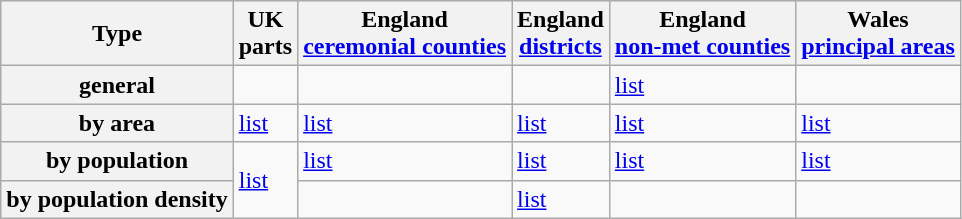<table class="wikitable">
<tr>
<th>Type</th>
<th>UK<br>parts</th>
<th>England<br><a href='#'>ceremonial counties</a></th>
<th>England<br><a href='#'>districts</a></th>
<th>England<br><a href='#'>non-met counties</a></th>
<th>Wales<br><a href='#'>principal areas</a></th>
</tr>
<tr>
<th>general</th>
<td></td>
<td></td>
<td></td>
<td><a href='#'>list</a></td>
<td></td>
</tr>
<tr>
<th>by area</th>
<td><a href='#'>list</a></td>
<td><a href='#'>list</a></td>
<td><a href='#'>list</a></td>
<td><a href='#'>list</a></td>
<td><a href='#'>list</a></td>
</tr>
<tr>
<th>by population</th>
<td rowspan=2><a href='#'>list</a></td>
<td><a href='#'>list</a></td>
<td><a href='#'>list</a></td>
<td><a href='#'>list</a></td>
<td><a href='#'>list</a></td>
</tr>
<tr>
<th>by population density</th>
<td></td>
<td><a href='#'>list</a></td>
<td></td>
<td></td>
</tr>
</table>
